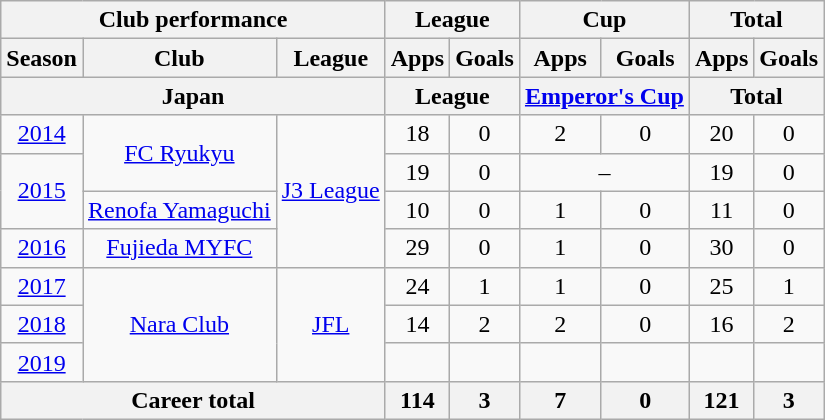<table class="wikitable" style="text-align:center">
<tr>
<th colspan=3>Club performance</th>
<th colspan=2>League</th>
<th colspan=2>Cup</th>
<th colspan=2>Total</th>
</tr>
<tr>
<th>Season</th>
<th>Club</th>
<th>League</th>
<th>Apps</th>
<th>Goals</th>
<th>Apps</th>
<th>Goals</th>
<th>Apps</th>
<th>Goals</th>
</tr>
<tr>
<th colspan=3>Japan</th>
<th colspan=2>League</th>
<th colspan=2><a href='#'>Emperor's Cup</a></th>
<th colspan=2>Total</th>
</tr>
<tr>
<td><a href='#'>2014</a></td>
<td rowspan="2"><a href='#'>FC Ryukyu</a></td>
<td rowspan="4"><a href='#'>J3 League</a></td>
<td>18</td>
<td>0</td>
<td>2</td>
<td>0</td>
<td>20</td>
<td>0</td>
</tr>
<tr>
<td rowspan="2"><a href='#'>2015</a></td>
<td>19</td>
<td>0</td>
<td colspan="2">–</td>
<td>19</td>
<td>0</td>
</tr>
<tr>
<td><a href='#'>Renofa Yamaguchi</a></td>
<td>10</td>
<td>0</td>
<td>1</td>
<td>0</td>
<td>11</td>
<td>0</td>
</tr>
<tr>
<td><a href='#'>2016</a></td>
<td><a href='#'>Fujieda MYFC</a></td>
<td>29</td>
<td>0</td>
<td>1</td>
<td>0</td>
<td>30</td>
<td>0</td>
</tr>
<tr>
<td><a href='#'>2017</a></td>
<td rowspan="3"><a href='#'>Nara Club</a></td>
<td rowspan="3"><a href='#'>JFL</a></td>
<td>24</td>
<td>1</td>
<td>1</td>
<td>0</td>
<td>25</td>
<td>1</td>
</tr>
<tr>
<td><a href='#'>2018</a></td>
<td>14</td>
<td>2</td>
<td>2</td>
<td>0</td>
<td>16</td>
<td>2</td>
</tr>
<tr>
<td><a href='#'>2019</a></td>
<td></td>
<td></td>
<td></td>
<td></td>
<td></td>
<td></td>
</tr>
<tr>
<th colspan=3>Career total</th>
<th>114</th>
<th>3</th>
<th>7</th>
<th>0</th>
<th>121</th>
<th>3</th>
</tr>
</table>
